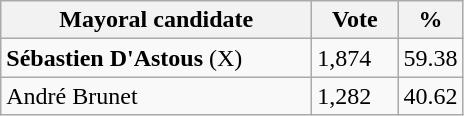<table class="wikitable">
<tr>
<th bgcolor="#DDDDFF" width="200px">Mayoral candidate</th>
<th bgcolor="#DDDDFF" width="50px">Vote</th>
<th bgcolor="#DDDDFF" width="30px">%</th>
</tr>
<tr>
<td><strong>Sébastien D'Astous</strong> (X)</td>
<td>1,874</td>
<td>59.38</td>
</tr>
<tr>
<td>André Brunet</td>
<td>1,282</td>
<td>40.62</td>
</tr>
</table>
